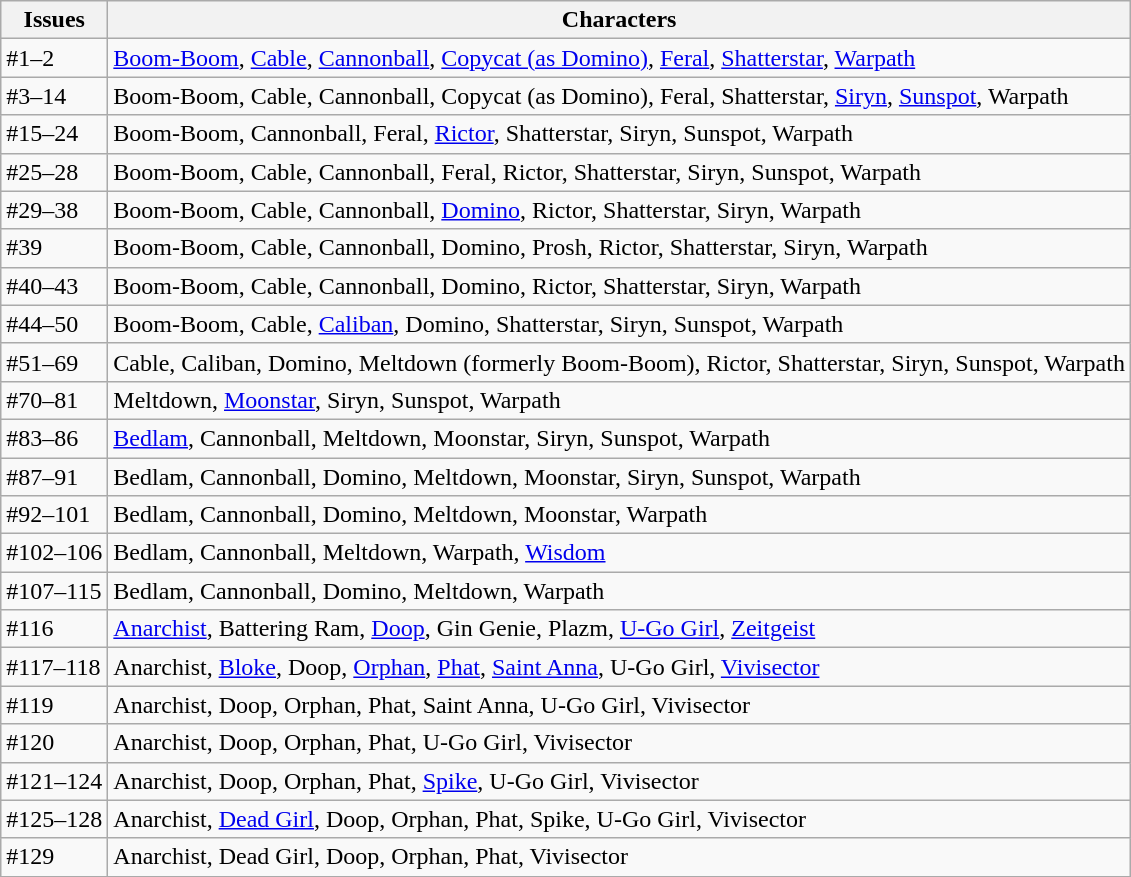<table class="wikitable">
<tr>
<th>Issues</th>
<th>Characters</th>
</tr>
<tr>
<td>#1–2</td>
<td><a href='#'>Boom-Boom</a>, <a href='#'>Cable</a>, <a href='#'>Cannonball</a>, <a href='#'>Copycat (as Domino)</a>, <a href='#'>Feral</a>, <a href='#'>Shatterstar</a>, <a href='#'>Warpath</a></td>
</tr>
<tr>
<td>#3–14</td>
<td>Boom-Boom, Cable, Cannonball, Copycat (as Domino), Feral, Shatterstar, <a href='#'>Siryn</a>, <a href='#'>Sunspot</a>, Warpath</td>
</tr>
<tr>
<td>#15–24</td>
<td>Boom-Boom, Cannonball, Feral, <a href='#'>Rictor</a>, Shatterstar, Siryn, Sunspot, Warpath</td>
</tr>
<tr>
<td>#25–28</td>
<td>Boom-Boom, Cable, Cannonball, Feral, Rictor, Shatterstar, Siryn, Sunspot, Warpath</td>
</tr>
<tr>
<td>#29–38</td>
<td>Boom-Boom, Cable, Cannonball, <a href='#'>Domino</a>, Rictor, Shatterstar, Siryn, Warpath</td>
</tr>
<tr>
<td>#39</td>
<td>Boom-Boom, Cable, Cannonball, Domino, Prosh, Rictor, Shatterstar, Siryn, Warpath</td>
</tr>
<tr>
<td>#40–43</td>
<td>Boom-Boom, Cable, Cannonball, Domino, Rictor, Shatterstar, Siryn, Warpath</td>
</tr>
<tr>
<td>#44–50</td>
<td>Boom-Boom, Cable, <a href='#'>Caliban</a>, Domino, Shatterstar, Siryn, Sunspot, Warpath</td>
</tr>
<tr>
<td>#51–69</td>
<td>Cable, Caliban, Domino, Meltdown (formerly Boom-Boom), Rictor, Shatterstar, Siryn, Sunspot, Warpath</td>
</tr>
<tr>
<td>#70–81</td>
<td>Meltdown, <a href='#'>Moonstar</a>, Siryn, Sunspot, Warpath</td>
</tr>
<tr>
<td>#83–86</td>
<td><a href='#'>Bedlam</a>, Cannonball, Meltdown, Moonstar, Siryn, Sunspot, Warpath</td>
</tr>
<tr>
<td>#87–91</td>
<td>Bedlam, Cannonball, Domino, Meltdown, Moonstar, Siryn, Sunspot, Warpath</td>
</tr>
<tr>
<td>#92–101</td>
<td>Bedlam, Cannonball, Domino, Meltdown, Moonstar, Warpath</td>
</tr>
<tr>
<td>#102–106</td>
<td>Bedlam, Cannonball, Meltdown, Warpath, <a href='#'>Wisdom</a></td>
</tr>
<tr>
<td>#107–115</td>
<td>Bedlam, Cannonball, Domino, Meltdown, Warpath</td>
</tr>
<tr>
<td>#116</td>
<td><a href='#'>Anarchist</a>, Battering Ram, <a href='#'>Doop</a>, Gin Genie, Plazm, <a href='#'>U-Go Girl</a>, <a href='#'>Zeitgeist</a></td>
</tr>
<tr>
<td>#117–118</td>
<td>Anarchist, <a href='#'>Bloke</a>, Doop, <a href='#'>Orphan</a>, <a href='#'>Phat</a>, <a href='#'>Saint Anna</a>, U-Go Girl, <a href='#'>Vivisector</a></td>
</tr>
<tr>
<td>#119</td>
<td>Anarchist, Doop, Orphan, Phat, Saint Anna, U-Go Girl, Vivisector</td>
</tr>
<tr>
<td>#120</td>
<td>Anarchist, Doop, Orphan, Phat, U-Go Girl, Vivisector</td>
</tr>
<tr>
<td>#121–124</td>
<td>Anarchist, Doop, Orphan, Phat, <a href='#'>Spike</a>, U-Go Girl, Vivisector</td>
</tr>
<tr>
<td>#125–128</td>
<td>Anarchist, <a href='#'>Dead Girl</a>, Doop, Orphan, Phat, Spike, U-Go Girl, Vivisector</td>
</tr>
<tr>
<td>#129</td>
<td>Anarchist, Dead Girl, Doop, Orphan, Phat, Vivisector</td>
</tr>
</table>
